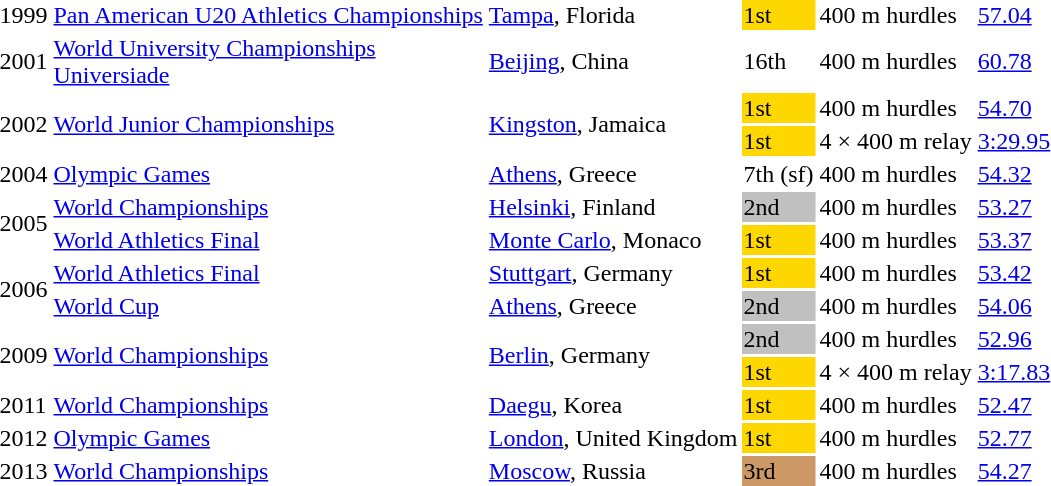<table>
<tr>
<td>1999</td>
<td><a href='#'>Pan American U20 Athletics Championships</a></td>
<td><a href='#'>Tampa</a>, Florida</td>
<td bgcolor=gold>1st</td>
<td>400 m hurdles</td>
<td><a href='#'>57.04</a></td>
</tr>
<tr>
<td>2001</td>
<td><a href='#'>World University Championships<br>Universiade</a></td>
<td><a href='#'>Beijing</a>, China</td>
<td>16th</td>
<td>400 m hurdles</td>
<td><a href='#'>60.78</a></td>
</tr>
<tr>
<td rowspan=2>2002</td>
<td rowspan=2><a href='#'>World Junior Championships</a></td>
<td rowspan=2><a href='#'>Kingston</a>, Jamaica</td>
<td bgcolor=gold>1st</td>
<td>400 m hurdles</td>
<td><a href='#'>54.70</a></td>
</tr>
<tr>
<td bgcolor=gold>1st</td>
<td>4 × 400 m relay</td>
<td><a href='#'>3:29.95</a></td>
</tr>
<tr>
<td>2004</td>
<td><a href='#'>Olympic Games</a></td>
<td><a href='#'>Athens</a>, Greece</td>
<td>7th (sf)</td>
<td>400 m hurdles</td>
<td><a href='#'>54.32</a></td>
</tr>
<tr>
<td rowspan=2>2005</td>
<td><a href='#'>World Championships</a></td>
<td><a href='#'>Helsinki</a>, Finland</td>
<td bgcolor=silver>2nd</td>
<td>400 m hurdles</td>
<td><a href='#'>53.27</a></td>
</tr>
<tr>
<td><a href='#'>World Athletics Final</a></td>
<td><a href='#'>Monte Carlo</a>, Monaco</td>
<td bgcolor=gold>1st</td>
<td>400 m hurdles</td>
<td><a href='#'>53.37</a></td>
</tr>
<tr>
<td rowspan=2>2006</td>
<td><a href='#'>World Athletics Final</a></td>
<td><a href='#'>Stuttgart</a>, Germany</td>
<td bgcolor=gold>1st</td>
<td>400 m hurdles</td>
<td><a href='#'>53.42</a></td>
</tr>
<tr>
<td><a href='#'>World Cup</a></td>
<td><a href='#'>Athens</a>, Greece</td>
<td bgcolor=silver>2nd</td>
<td>400 m hurdles</td>
<td><a href='#'>54.06</a></td>
</tr>
<tr>
<td rowspan=2>2009</td>
<td rowspan=2><a href='#'>World Championships</a></td>
<td rowspan=2><a href='#'>Berlin</a>, Germany</td>
<td bgcolor=silver>2nd</td>
<td>400 m hurdles</td>
<td><a href='#'>52.96</a></td>
</tr>
<tr>
<td bgcolor=gold>1st</td>
<td>4 × 400 m relay</td>
<td><a href='#'>3:17.83</a></td>
</tr>
<tr>
<td>2011</td>
<td><a href='#'>World Championships</a></td>
<td><a href='#'>Daegu</a>, Korea</td>
<td bgcolor=gold>1st</td>
<td>400 m hurdles</td>
<td><a href='#'>52.47</a></td>
</tr>
<tr>
<td>2012</td>
<td><a href='#'>Olympic Games</a></td>
<td><a href='#'>London</a>, United Kingdom</td>
<td bgcolor=gold>1st</td>
<td>400 m hurdles</td>
<td><a href='#'>52.77</a></td>
</tr>
<tr>
<td>2013</td>
<td><a href='#'>World Championships</a></td>
<td><a href='#'>Moscow</a>, Russia</td>
<td bgcolor=cc9966>3rd</td>
<td>400 m hurdles</td>
<td><a href='#'>54.27</a></td>
</tr>
</table>
